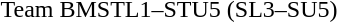<table>
<tr>
<td rowspan=2>Team BMSTL1–STU5 (SL3–SU5)</td>
<td rowspan=2></td>
<td rowspan=2></td>
<td></td>
</tr>
<tr>
<td></td>
</tr>
</table>
